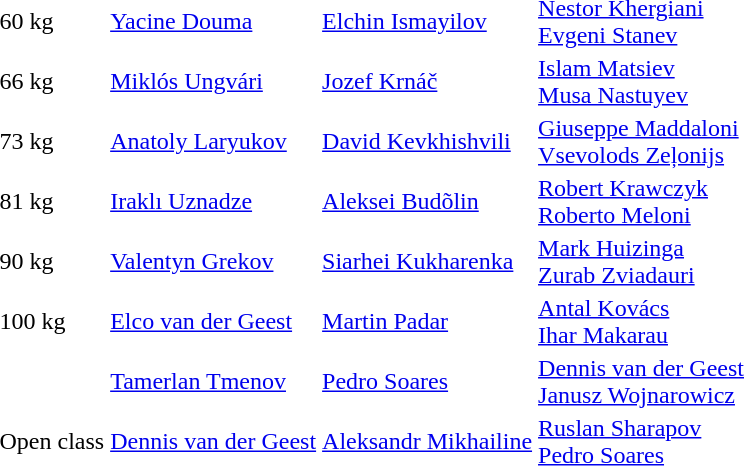<table>
<tr>
<td>60 kg</td>
<td> <a href='#'>Yacine Douma</a></td>
<td> <a href='#'>Elchin Ismayilov</a></td>
<td> <a href='#'>Nestor Khergiani</a> <br>  <a href='#'>Evgeni Stanev</a></td>
</tr>
<tr>
<td>66 kg</td>
<td> <a href='#'>Miklós Ungvári</a></td>
<td> <a href='#'>Jozef Krnáč</a></td>
<td> <a href='#'>Islam Matsiev</a> <br>  <a href='#'>Musa Nastuyev</a></td>
</tr>
<tr>
<td>73 kg</td>
<td> <a href='#'>Anatoly Laryukov</a></td>
<td> <a href='#'>David Kevkhishvili</a></td>
<td> <a href='#'>Giuseppe Maddaloni</a> <br>  <a href='#'>Vsevolods Zeļonijs</a></td>
</tr>
<tr>
<td>81 kg</td>
<td> <a href='#'>Iraklı Uznadze</a></td>
<td> <a href='#'>Aleksei Budõlin</a></td>
<td> <a href='#'>Robert Krawczyk</a> <br>  <a href='#'>Roberto Meloni</a></td>
</tr>
<tr>
<td>90 kg</td>
<td> <a href='#'>Valentyn Grekov</a></td>
<td> <a href='#'>Siarhei Kukharenka</a></td>
<td> <a href='#'>Mark Huizinga</a> <br>  <a href='#'>Zurab Zviadauri</a></td>
</tr>
<tr>
<td>100 kg</td>
<td> <a href='#'>Elco van der Geest</a></td>
<td> <a href='#'>Martin Padar</a></td>
<td> <a href='#'>Antal Kovács</a> <br>  <a href='#'>Ihar Makarau</a></td>
</tr>
<tr>
<td></td>
<td> <a href='#'>Tamerlan Tmenov</a></td>
<td> <a href='#'>Pedro Soares</a></td>
<td> <a href='#'>Dennis van der Geest</a> <br>  <a href='#'>Janusz Wojnarowicz</a></td>
</tr>
<tr>
<td>Open class</td>
<td> <a href='#'>Dennis van der Geest</a></td>
<td> <a href='#'>Aleksandr Mikhailine</a></td>
<td> <a href='#'>Ruslan Sharapov</a> <br>  <a href='#'>Pedro Soares</a></td>
</tr>
</table>
